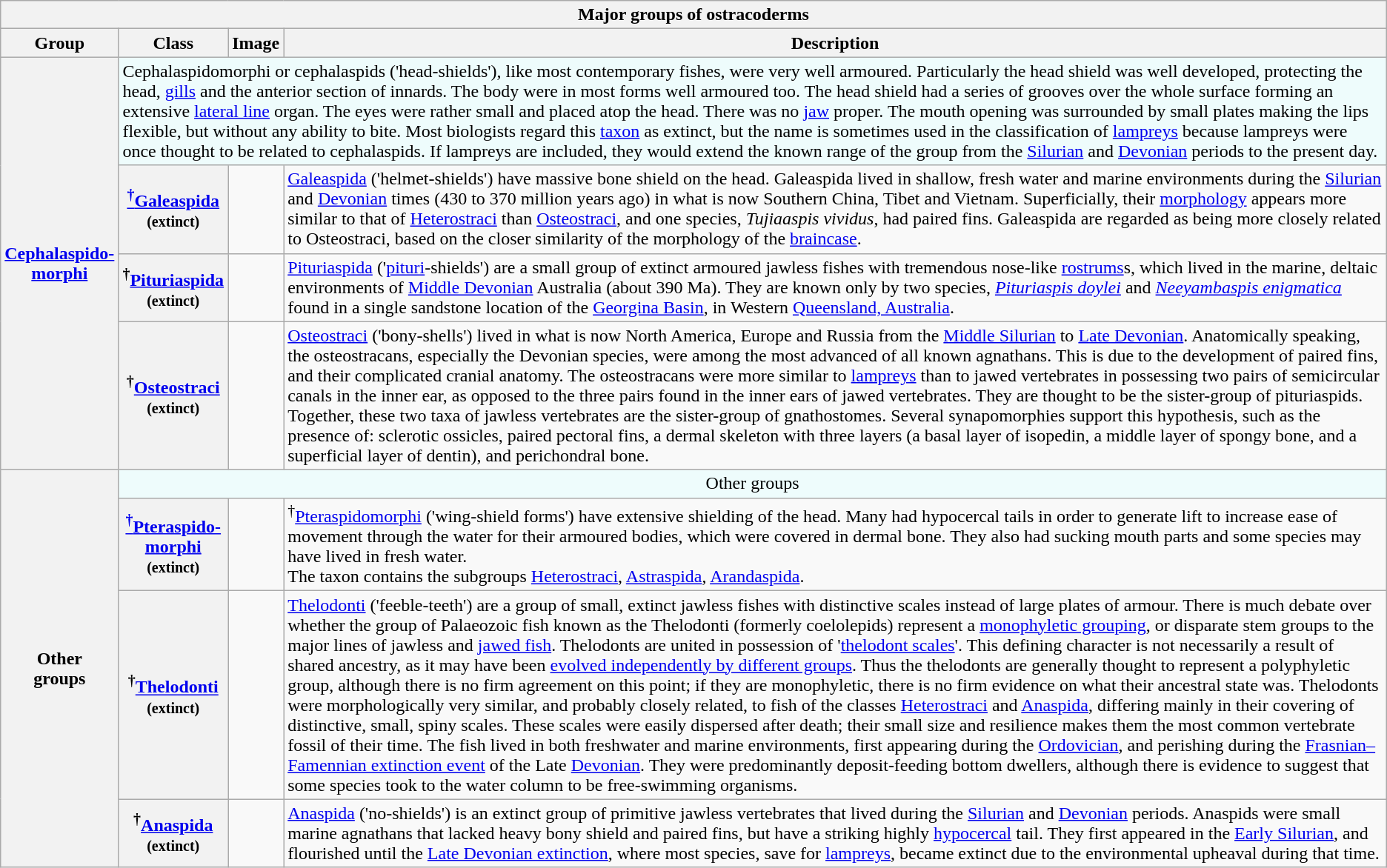<table class="wikitable">
<tr>
<th colspan=4>Major groups of ostracoderms</th>
</tr>
<tr>
<th>Group</th>
<th>Class</th>
<th>Image</th>
<th>Description</th>
</tr>
<tr>
<th rowspan=4><a href='#'>Cephalaspido-<br>morphi</a></th>
<td style="background:#eefcfc;" colspan="3">Cephalaspidomorphi or cephalaspids ('head-shields'), like most contemporary fishes, were very well armoured. Particularly the head shield was well developed, protecting the head, <a href='#'>gills</a> and the anterior section of innards. The body were in most forms well armoured too. The head shield had a series of grooves over the whole surface forming an extensive <a href='#'>lateral line</a> organ. The eyes were rather small and placed atop the head. There was no <a href='#'>jaw</a> proper. The mouth opening was surrounded by small plates making the lips flexible, but without any ability to bite. Most biologists regard this <a href='#'>taxon</a> as extinct, but the name is sometimes used in the classification of <a href='#'>lampreys</a> because lampreys were once thought to be related to cephalaspids.  If lampreys are included, they would extend the known range of the group from the <a href='#'>Silurian</a> and <a href='#'>Devonian</a> periods to the present day.</td>
</tr>
<tr>
<th><a href='#'><sup>†</sup></a><a href='#'>Galeaspida</a><br><small>(extinct)</small></th>
<td align=center></td>
<td><a href='#'>Galeaspida</a> ('helmet-shields') have massive bone shield on the head. Galeaspida lived in shallow, fresh water and marine environments during the <a href='#'>Silurian</a> and <a href='#'>Devonian</a> times (430 to 370 million years ago) in what is now Southern China, Tibet and Vietnam. Superficially, their <a href='#'>morphology</a> appears more similar to that of <a href='#'>Heterostraci</a> than <a href='#'>Osteostraci</a>, and one species, <em>Tujiaaspis vividus</em>, had paired fins. Galeaspida are regarded as being more closely related to Osteostraci, based on the closer similarity of the morphology of the <a href='#'>braincase</a>.</td>
</tr>
<tr>
<th><sup>†</sup><a href='#'>Pituriaspida</a><br><small>(extinct)</small></th>
<td align=center></td>
<td><a href='#'>Pituriaspida</a> ('<a href='#'>pituri</a>-shields') are a small group of extinct armoured jawless fishes with tremendous nose-like <a href='#'>rostrums</a>s, which lived in the marine, deltaic environments of <a href='#'>Middle Devonian</a> Australia (about 390 Ma). They are known only by two species, <em><a href='#'>Pituriaspis doylei</a></em> and <em><a href='#'>Neeyambaspis enigmatica</a></em> found in a single sandstone location of the <a href='#'>Georgina Basin</a>, in Western <a href='#'>Queensland, Australia</a>.</td>
</tr>
<tr>
<th><sup>†</sup><a href='#'>Osteostraci</a><br><small>(extinct)</small></th>
<td align=center></td>
<td><a href='#'>Osteostraci</a> ('bony-shells') lived in what is now North America, Europe and Russia from the <a href='#'>Middle Silurian</a> to <a href='#'>Late Devonian</a>. Anatomically speaking, the osteostracans, especially the Devonian species, were among the most advanced of all known agnathans. This is due to the development of paired fins, and their complicated cranial anatomy. The osteostracans were more similar to <a href='#'>lampreys</a> than to jawed vertebrates in possessing two pairs of semicircular canals in the inner ear, as opposed to the three pairs found in the inner ears of jawed vertebrates. They are thought to be the sister-group of pituriaspids. Together, these two taxa of jawless vertebrates are the sister-group of gnathostomes. Several synapomorphies support this hypothesis, such as the presence of: sclerotic ossicles, paired pectoral fins, a dermal skeleton with three layers (a basal layer of isopedin, a middle layer of spongy bone, and a superficial layer of dentin), and perichondral bone.</td>
</tr>
<tr>
<th rowspan=4>Other<br>groups</th>
<td style="background:#eefcfc;" colspan="3" align=center>Other groups</td>
</tr>
<tr>
<th><a href='#'><sup>†</sup></a><a href='#'>Pteraspido-<br>morphi</a><br><small>(extinct)</small></th>
<td></td>
<td colspan=2><sup>†</sup><a href='#'>Pteraspidomorphi</a> ('wing-shield forms') have extensive shielding of the head. Many had hypocercal tails in order to generate lift to increase ease of movement through the water for their armoured bodies, which were covered in dermal bone. They also had sucking mouth parts and some species may have lived in fresh water.<br>The taxon contains the subgroups <a href='#'>Heterostraci</a>, <a href='#'>Astraspida</a>, <a href='#'>Arandaspida</a>.</td>
</tr>
<tr>
<th><sup>†</sup><a href='#'>Thelodonti</a><br><small>(extinct)</small></th>
<td></td>
<td colspan=2><a href='#'>Thelodonti</a> ('feeble-teeth') are a group of small, extinct jawless fishes with distinctive scales instead of large plates of armour. There is much debate over whether the group of Palaeozoic fish known as the Thelodonti (formerly coelolepids) represent a <a href='#'>monophyletic grouping</a>, or disparate stem groups to the major lines of jawless and <a href='#'>jawed fish</a>. Thelodonts are united in possession of '<a href='#'>thelodont scales</a>'. This defining character is not necessarily a result of shared ancestry, as it may have been <a href='#'>evolved independently by different groups</a>. Thus the thelodonts are generally thought to represent a polyphyletic group, although there is no firm agreement on this point; if they are monophyletic, there is no firm evidence on what their ancestral state was. Thelodonts were morphologically very similar, and probably closely related, to fish of the classes <a href='#'>Heterostraci</a> and <a href='#'>Anaspida</a>, differing mainly in their covering of distinctive, small, spiny scales. These scales were easily dispersed after death; their small size and resilience makes them the most common vertebrate fossil of their time. The fish lived in both freshwater and marine environments, first appearing during the <a href='#'>Ordovician</a>, and perishing during the <a href='#'>Frasnian–Famennian extinction event</a> of the Late <a href='#'>Devonian</a>. They were predominantly deposit-feeding bottom dwellers, although there is evidence to suggest that some species took to the water column to be free-swimming organisms.</td>
</tr>
<tr>
<th><sup>†</sup><a href='#'>Anaspida</a><br><small>(extinct)</small></th>
<td></td>
<td colspan=2><a href='#'>Anaspida</a> ('no-shields') is an extinct group of primitive jawless vertebrates that lived during the <a href='#'>Silurian</a> and <a href='#'>Devonian</a> periods. Anaspids were small marine agnathans that lacked heavy bony shield and paired fins, but have a striking highly <a href='#'>hypocercal</a> tail.  They first appeared in the <a href='#'>Early Silurian</a>, and flourished until the <a href='#'>Late Devonian extinction</a>, where most species, save for <a href='#'>lampreys</a>, became extinct due to the environmental upheaval during that time.</td>
</tr>
</table>
